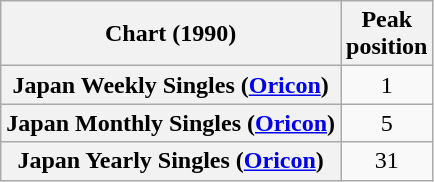<table class="wikitable sortable plainrowheaders" style="text-align:center;">
<tr>
<th scope="col">Chart (1990)</th>
<th scope="col">Peak<br>position</th>
</tr>
<tr>
<th scope="row">Japan Weekly Singles (<a href='#'>Oricon</a>)</th>
<td style="text-align:center;">1</td>
</tr>
<tr>
<th scope="row">Japan Monthly Singles (<a href='#'>Oricon</a>)</th>
<td style="text-align:center;">5</td>
</tr>
<tr>
<th scope="row">Japan Yearly Singles (<a href='#'>Oricon</a>)</th>
<td style="text-align:center;">31</td>
</tr>
</table>
